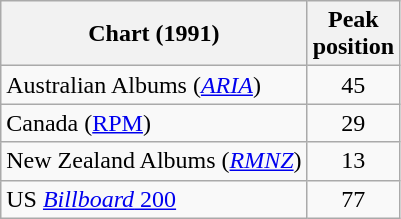<table class="wikitable">
<tr>
<th>Chart (1991)</th>
<th>Peak<br>position</th>
</tr>
<tr>
<td>Australian Albums (<a href='#'><em>ARIA</em></a>)</td>
<td style="text-align:center;">45</td>
</tr>
<tr>
<td>Canada (<a href='#'>RPM</a>)</td>
<td style="text-align:center;">29</td>
</tr>
<tr>
<td>New Zealand Albums (<a href='#'><em>RMNZ</em></a>)</td>
<td style="text-align:center;">13</td>
</tr>
<tr>
<td>US <a href='#'><em>Billboard</em> 200</a></td>
<td style="text-align:center;">77</td>
</tr>
</table>
